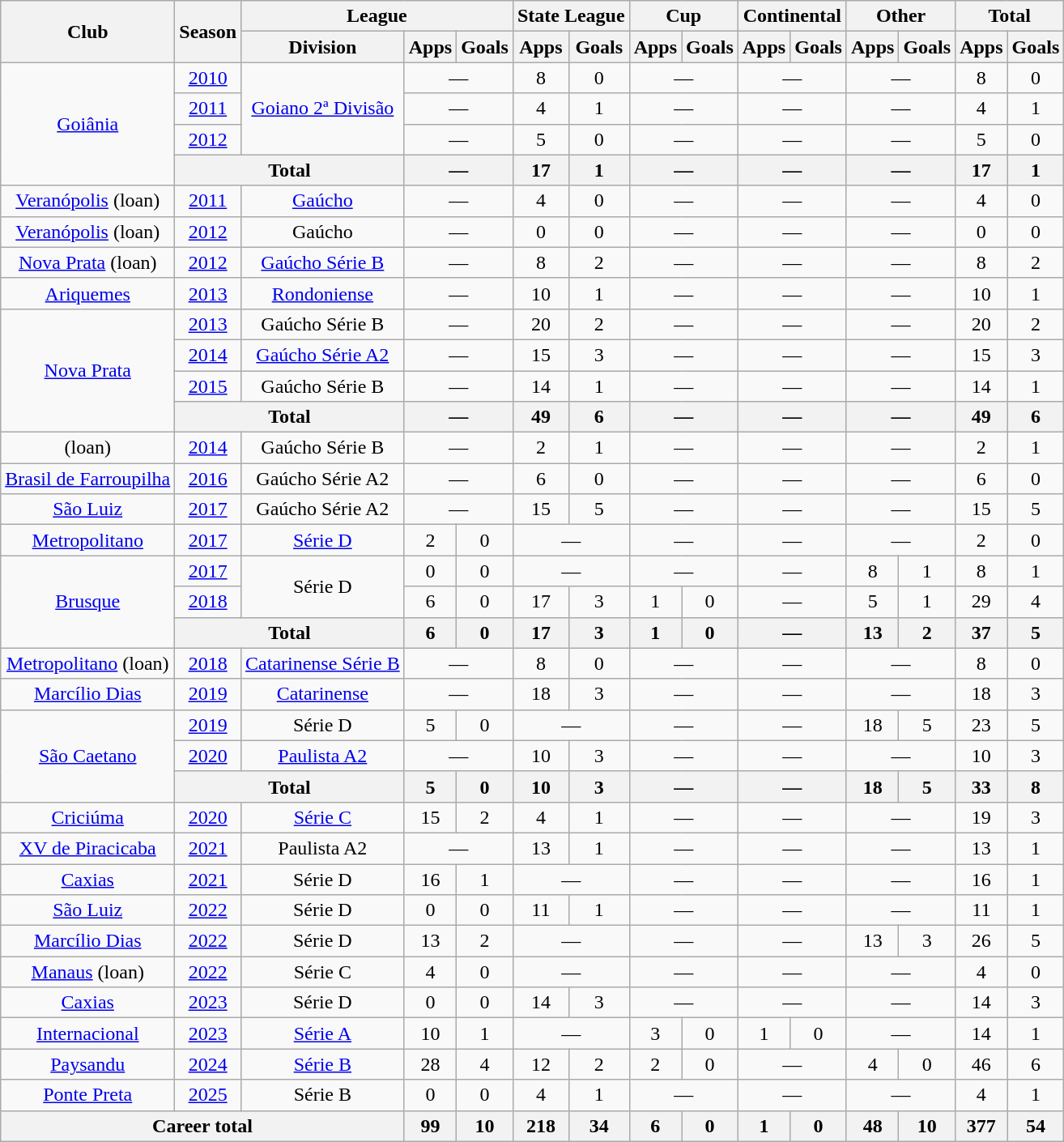<table class="wikitable" style="text-align: center;">
<tr>
<th rowspan="2">Club</th>
<th rowspan="2">Season</th>
<th colspan="3">League</th>
<th colspan="2">State League</th>
<th colspan="2">Cup</th>
<th colspan="2">Continental</th>
<th colspan="2">Other</th>
<th colspan="2">Total</th>
</tr>
<tr>
<th>Division</th>
<th>Apps</th>
<th>Goals</th>
<th>Apps</th>
<th>Goals</th>
<th>Apps</th>
<th>Goals</th>
<th>Apps</th>
<th>Goals</th>
<th>Apps</th>
<th>Goals</th>
<th>Apps</th>
<th>Goals</th>
</tr>
<tr>
<td rowspan="4" valign="center"><a href='#'>Goiânia</a></td>
<td><a href='#'>2010</a></td>
<td rowspan="3"><a href='#'>Goiano 2ª Divisão</a></td>
<td colspan="2">—</td>
<td>8</td>
<td>0</td>
<td colspan="2">—</td>
<td colspan="2">—</td>
<td colspan="2">—</td>
<td>8</td>
<td>0</td>
</tr>
<tr>
<td><a href='#'>2011</a></td>
<td colspan="2">—</td>
<td>4</td>
<td>1</td>
<td colspan="2">—</td>
<td colspan="2">—</td>
<td colspan="2">—</td>
<td>4</td>
<td>1</td>
</tr>
<tr>
<td><a href='#'>2012</a></td>
<td colspan="2">—</td>
<td>5</td>
<td>0</td>
<td colspan="2">—</td>
<td colspan="2">—</td>
<td colspan="2">—</td>
<td>5</td>
<td>0</td>
</tr>
<tr>
<th colspan="2">Total</th>
<th colspan="2">—</th>
<th>17</th>
<th>1</th>
<th colspan="2">—</th>
<th colspan="2">—</th>
<th colspan="2">—</th>
<th>17</th>
<th>1</th>
</tr>
<tr>
<td valign="center"><a href='#'>Veranópolis</a> (loan)</td>
<td><a href='#'>2011</a></td>
<td><a href='#'>Gaúcho</a></td>
<td colspan="2">—</td>
<td>4</td>
<td>0</td>
<td colspan="2">—</td>
<td colspan="2">—</td>
<td colspan="2">—</td>
<td>4</td>
<td>0</td>
</tr>
<tr>
<td valign="center"><a href='#'>Veranópolis</a> (loan)</td>
<td><a href='#'>2012</a></td>
<td>Gaúcho</td>
<td colspan="2">—</td>
<td>0</td>
<td>0</td>
<td colspan="2">—</td>
<td colspan="2">—</td>
<td colspan="2">—</td>
<td>0</td>
<td>0</td>
</tr>
<tr>
<td valign="center"><a href='#'>Nova Prata</a> (loan)</td>
<td><a href='#'>2012</a></td>
<td><a href='#'>Gaúcho Série B</a></td>
<td colspan="2">—</td>
<td>8</td>
<td>2</td>
<td colspan="2">—</td>
<td colspan="2">—</td>
<td colspan="2">—</td>
<td>8</td>
<td>2</td>
</tr>
<tr>
<td valign="center"><a href='#'>Ariquemes</a></td>
<td><a href='#'>2013</a></td>
<td><a href='#'>Rondoniense</a></td>
<td colspan="2">—</td>
<td>10</td>
<td>1</td>
<td colspan="2">—</td>
<td colspan="2">—</td>
<td colspan="2">—</td>
<td>10</td>
<td>1</td>
</tr>
<tr>
<td rowspan="4" valign="center"><a href='#'>Nova Prata</a></td>
<td><a href='#'>2013</a></td>
<td>Gaúcho Série B</td>
<td colspan="2">—</td>
<td>20</td>
<td>2</td>
<td colspan="2">—</td>
<td colspan="2">—</td>
<td colspan="2">—</td>
<td>20</td>
<td>2</td>
</tr>
<tr>
<td><a href='#'>2014</a></td>
<td><a href='#'>Gaúcho Série A2</a></td>
<td colspan="2">—</td>
<td>15</td>
<td>3</td>
<td colspan="2">—</td>
<td colspan="2">—</td>
<td colspan="2">—</td>
<td>15</td>
<td>3</td>
</tr>
<tr>
<td><a href='#'>2015</a></td>
<td>Gaúcho Série B</td>
<td colspan="2">—</td>
<td>14</td>
<td>1</td>
<td colspan="2">—</td>
<td colspan="2">—</td>
<td colspan="2">—</td>
<td>14</td>
<td>1</td>
</tr>
<tr>
<th colspan="2">Total</th>
<th colspan="2">—</th>
<th>49</th>
<th>6</th>
<th colspan="2">—</th>
<th colspan="2">—</th>
<th colspan="2">—</th>
<th>49</th>
<th>6</th>
</tr>
<tr>
<td valign="center"> (loan)</td>
<td><a href='#'>2014</a></td>
<td>Gaúcho Série B</td>
<td colspan="2">—</td>
<td>2</td>
<td>1</td>
<td colspan="2">—</td>
<td colspan="2">—</td>
<td colspan="2">—</td>
<td>2</td>
<td>1</td>
</tr>
<tr>
<td valign="center"><a href='#'>Brasil de Farroupilha</a></td>
<td><a href='#'>2016</a></td>
<td>Gaúcho Série A2</td>
<td colspan="2">—</td>
<td>6</td>
<td>0</td>
<td colspan="2">—</td>
<td colspan="2">—</td>
<td colspan="2">—</td>
<td>6</td>
<td>0</td>
</tr>
<tr>
<td valign="center"><a href='#'>São Luiz</a></td>
<td><a href='#'>2017</a></td>
<td>Gaúcho Série A2</td>
<td colspan="2">—</td>
<td>15</td>
<td>5</td>
<td colspan="2">—</td>
<td colspan="2">—</td>
<td colspan="2">—</td>
<td>15</td>
<td>5</td>
</tr>
<tr>
<td valign="center"><a href='#'>Metropolitano</a></td>
<td><a href='#'>2017</a></td>
<td><a href='#'>Série D</a></td>
<td>2</td>
<td>0</td>
<td colspan="2">—</td>
<td colspan="2">—</td>
<td colspan="2">—</td>
<td colspan="2">—</td>
<td>2</td>
<td>0</td>
</tr>
<tr>
<td rowspan="3" valign="center"><a href='#'>Brusque</a></td>
<td><a href='#'>2017</a></td>
<td rowspan="2">Série D</td>
<td>0</td>
<td>0</td>
<td colspan="2">—</td>
<td colspan="2">—</td>
<td colspan="2">—</td>
<td>8</td>
<td>1</td>
<td>8</td>
<td>1</td>
</tr>
<tr>
<td><a href='#'>2018</a></td>
<td>6</td>
<td>0</td>
<td>17</td>
<td>3</td>
<td>1</td>
<td>0</td>
<td colspan="2">—</td>
<td>5</td>
<td>1</td>
<td>29</td>
<td>4</td>
</tr>
<tr>
<th colspan="2">Total</th>
<th>6</th>
<th>0</th>
<th>17</th>
<th>3</th>
<th>1</th>
<th>0</th>
<th colspan="2">—</th>
<th>13</th>
<th>2</th>
<th>37</th>
<th>5</th>
</tr>
<tr>
<td valign="center"><a href='#'>Metropolitano</a> (loan)</td>
<td><a href='#'>2018</a></td>
<td><a href='#'>Catarinense Série B</a></td>
<td colspan="2">—</td>
<td>8</td>
<td>0</td>
<td colspan="2">—</td>
<td colspan="2">—</td>
<td colspan="2">—</td>
<td>8</td>
<td>0</td>
</tr>
<tr>
<td valign="center"><a href='#'>Marcílio Dias</a></td>
<td><a href='#'>2019</a></td>
<td><a href='#'>Catarinense</a></td>
<td colspan="2">—</td>
<td>18</td>
<td>3</td>
<td colspan="2">—</td>
<td colspan="2">—</td>
<td colspan="2">—</td>
<td>18</td>
<td>3</td>
</tr>
<tr>
<td rowspan="3" valign="center"><a href='#'>São Caetano</a></td>
<td><a href='#'>2019</a></td>
<td>Série D</td>
<td>5</td>
<td>0</td>
<td colspan="2">—</td>
<td colspan="2">—</td>
<td colspan="2">—</td>
<td>18</td>
<td>5</td>
<td>23</td>
<td>5</td>
</tr>
<tr>
<td><a href='#'>2020</a></td>
<td><a href='#'>Paulista A2</a></td>
<td colspan="2">—</td>
<td>10</td>
<td>3</td>
<td colspan="2">—</td>
<td colspan="2">—</td>
<td colspan="2">—</td>
<td>10</td>
<td>3</td>
</tr>
<tr>
<th colspan="2">Total</th>
<th>5</th>
<th>0</th>
<th>10</th>
<th>3</th>
<th colspan="2">—</th>
<th colspan="2">—</th>
<th>18</th>
<th>5</th>
<th>33</th>
<th>8</th>
</tr>
<tr>
<td valign="center"><a href='#'>Criciúma</a></td>
<td><a href='#'>2020</a></td>
<td><a href='#'>Série C</a></td>
<td>15</td>
<td>2</td>
<td>4</td>
<td>1</td>
<td colspan="2">—</td>
<td colspan="2">—</td>
<td colspan="2">—</td>
<td>19</td>
<td>3</td>
</tr>
<tr>
<td valign="center"><a href='#'>XV de Piracicaba</a></td>
<td><a href='#'>2021</a></td>
<td>Paulista A2</td>
<td colspan="2">—</td>
<td>13</td>
<td>1</td>
<td colspan="2">—</td>
<td colspan="2">—</td>
<td colspan="2">—</td>
<td>13</td>
<td>1</td>
</tr>
<tr>
<td valign="center"><a href='#'>Caxias</a></td>
<td><a href='#'>2021</a></td>
<td>Série D</td>
<td>16</td>
<td>1</td>
<td colspan="2">—</td>
<td colspan="2">—</td>
<td colspan="2">—</td>
<td colspan="2">—</td>
<td>16</td>
<td>1</td>
</tr>
<tr>
<td valign="center"><a href='#'>São Luiz</a></td>
<td><a href='#'>2022</a></td>
<td>Série D</td>
<td>0</td>
<td>0</td>
<td>11</td>
<td>1</td>
<td colspan="2">—</td>
<td colspan="2">—</td>
<td colspan="2">—</td>
<td>11</td>
<td>1</td>
</tr>
<tr>
<td valign="center"><a href='#'>Marcílio Dias</a></td>
<td><a href='#'>2022</a></td>
<td>Série D</td>
<td>13</td>
<td>2</td>
<td colspan="2">—</td>
<td colspan="2">—</td>
<td colspan="2">—</td>
<td>13</td>
<td>3</td>
<td>26</td>
<td>5</td>
</tr>
<tr>
<td valign="center"><a href='#'>Manaus</a> (loan)</td>
<td><a href='#'>2022</a></td>
<td>Série C</td>
<td>4</td>
<td>0</td>
<td colspan="2">—</td>
<td colspan="2">—</td>
<td colspan="2">—</td>
<td colspan="2">—</td>
<td>4</td>
<td>0</td>
</tr>
<tr>
<td valign="center"><a href='#'>Caxias</a></td>
<td><a href='#'>2023</a></td>
<td>Série D</td>
<td>0</td>
<td>0</td>
<td>14</td>
<td>3</td>
<td colspan="2">—</td>
<td colspan="2">—</td>
<td colspan="2">—</td>
<td>14</td>
<td>3</td>
</tr>
<tr>
<td valign="center"><a href='#'>Internacional</a></td>
<td><a href='#'>2023</a></td>
<td><a href='#'>Série A</a></td>
<td>10</td>
<td>1</td>
<td colspan="2">—</td>
<td>3</td>
<td>0</td>
<td>1</td>
<td>0</td>
<td colspan="2">—</td>
<td>14</td>
<td>1</td>
</tr>
<tr>
<td valign="center"><a href='#'>Paysandu</a></td>
<td><a href='#'>2024</a></td>
<td><a href='#'>Série B</a></td>
<td>28</td>
<td>4</td>
<td>12</td>
<td>2</td>
<td>2</td>
<td>0</td>
<td colspan="2">—</td>
<td>4</td>
<td>0</td>
<td>46</td>
<td>6</td>
</tr>
<tr>
<td><a href='#'>Ponte Preta</a></td>
<td><a href='#'>2025</a></td>
<td>Série B</td>
<td>0</td>
<td>0</td>
<td>4</td>
<td>1</td>
<td colspan="2">—</td>
<td colspan="2">—</td>
<td colspan="2">—</td>
<td>4</td>
<td>1</td>
</tr>
<tr>
<th colspan="3"><strong>Career total</strong></th>
<th>99</th>
<th>10</th>
<th>218</th>
<th>34</th>
<th>6</th>
<th>0</th>
<th>1</th>
<th>0</th>
<th>48</th>
<th>10</th>
<th>377</th>
<th>54</th>
</tr>
</table>
